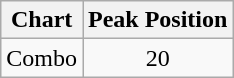<table class="wikitable">
<tr>
<th>Chart</th>
<th>Peak Position</th>
</tr>
<tr>
<td>Combo</td>
<td style="text-align:center;">20</td>
</tr>
</table>
